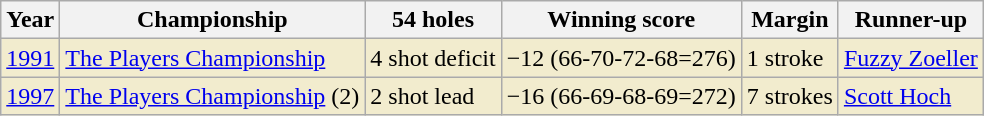<table class="wikitable">
<tr>
<th>Year</th>
<th>Championship</th>
<th>54 holes</th>
<th>Winning score</th>
<th>Margin</th>
<th>Runner-up</th>
</tr>
<tr style="background:#f2ecce;">
<td><a href='#'>1991</a></td>
<td><a href='#'>The Players Championship</a></td>
<td>4 shot deficit</td>
<td>−12 (66-70-72-68=276)</td>
<td>1 stroke</td>
<td> <a href='#'>Fuzzy Zoeller</a></td>
</tr>
<tr style="background:#f2ecce;">
<td><a href='#'>1997</a></td>
<td><a href='#'>The Players Championship</a> (2)</td>
<td>2 shot lead</td>
<td>−16 (66-69-68-69=272)</td>
<td>7 strokes</td>
<td> <a href='#'>Scott Hoch</a></td>
</tr>
</table>
